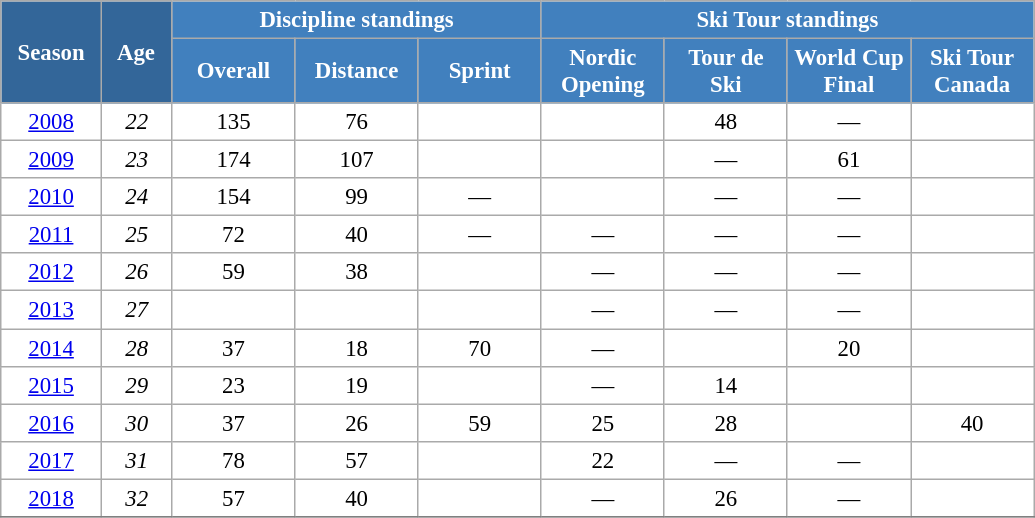<table class="wikitable" style="font-size:95%; text-align:center; border:grey solid 1px; border-collapse:collapse; background:#ffffff;">
<tr>
<th style="background-color:#369; color:white; width:60px;" rowspan="2"> Season </th>
<th style="background-color:#369; color:white; width:40px;" rowspan="2"> Age </th>
<th style="background-color:#4180be; color:white;" colspan="3">Discipline standings</th>
<th style="background-color:#4180be; color:white;" colspan="4">Ski Tour standings</th>
</tr>
<tr>
<th style="background-color:#4180be; color:white; width:75px;">Overall</th>
<th style="background-color:#4180be; color:white; width:75px;">Distance</th>
<th style="background-color:#4180be; color:white; width:75px;">Sprint</th>
<th style="background-color:#4180be; color:white; width:75px;">Nordic<br>Opening</th>
<th style="background-color:#4180be; color:white; width:75px;">Tour de<br>Ski</th>
<th style="background-color:#4180be; color:white; width:75px;">World Cup<br>Final</th>
<th style="background-color:#4180be; color:white; width:75px;">Ski Tour<br>Canada</th>
</tr>
<tr>
<td><a href='#'>2008</a></td>
<td><em>22</em></td>
<td>135</td>
<td>76</td>
<td></td>
<td></td>
<td>48</td>
<td>—</td>
<td></td>
</tr>
<tr>
<td><a href='#'>2009</a></td>
<td><em>23</em></td>
<td>174</td>
<td>107</td>
<td></td>
<td></td>
<td>—</td>
<td>61</td>
<td></td>
</tr>
<tr>
<td><a href='#'>2010</a></td>
<td><em>24</em></td>
<td>154</td>
<td>99</td>
<td>—</td>
<td></td>
<td>—</td>
<td>—</td>
<td></td>
</tr>
<tr>
<td><a href='#'>2011</a></td>
<td><em>25</em></td>
<td>72</td>
<td>40</td>
<td>—</td>
<td>—</td>
<td>—</td>
<td>—</td>
<td></td>
</tr>
<tr>
<td><a href='#'>2012</a></td>
<td><em>26</em></td>
<td>59</td>
<td>38</td>
<td></td>
<td>—</td>
<td>—</td>
<td>—</td>
<td></td>
</tr>
<tr>
<td><a href='#'>2013</a></td>
<td><em>27</em></td>
<td></td>
<td></td>
<td></td>
<td>—</td>
<td>—</td>
<td>—</td>
<td></td>
</tr>
<tr>
<td><a href='#'>2014</a></td>
<td><em>28</em></td>
<td>37</td>
<td>18</td>
<td>70</td>
<td>—</td>
<td></td>
<td>20</td>
<td></td>
</tr>
<tr>
<td><a href='#'>2015</a></td>
<td><em>29</em></td>
<td>23</td>
<td>19</td>
<td></td>
<td>—</td>
<td>14</td>
<td></td>
<td></td>
</tr>
<tr>
<td><a href='#'>2016</a></td>
<td><em>30</em></td>
<td>37</td>
<td>26</td>
<td>59</td>
<td>25</td>
<td>28</td>
<td></td>
<td>40</td>
</tr>
<tr>
<td><a href='#'>2017</a></td>
<td><em>31</em></td>
<td>78</td>
<td>57</td>
<td></td>
<td>22</td>
<td>—</td>
<td>—</td>
<td></td>
</tr>
<tr>
<td><a href='#'>2018</a></td>
<td><em>32</em></td>
<td>57</td>
<td>40</td>
<td></td>
<td>—</td>
<td>26</td>
<td>—</td>
<td></td>
</tr>
<tr>
</tr>
</table>
